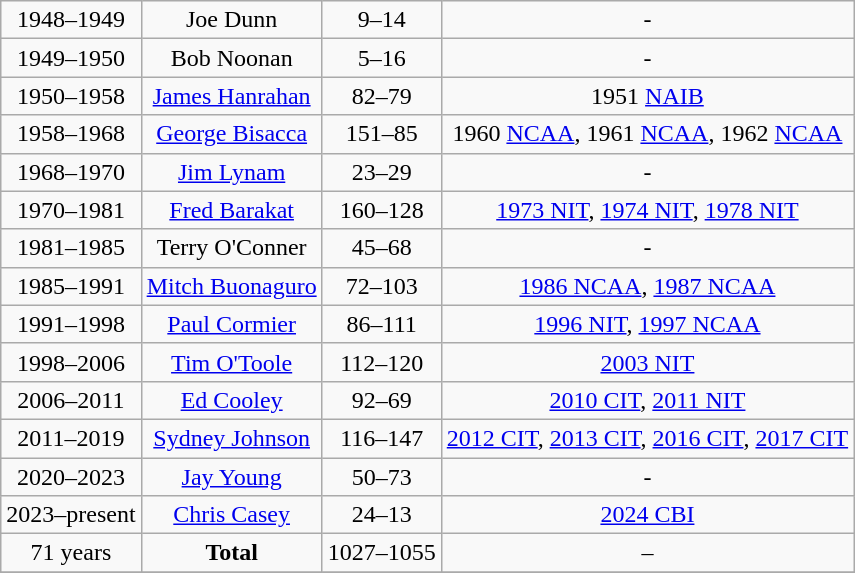<table class="wikitable" style="text-align:center">
<tr>
<td>1948–1949</td>
<td>Joe Dunn</td>
<td>9–14</td>
<td>-</td>
</tr>
<tr>
<td>1949–1950</td>
<td>Bob Noonan</td>
<td>5–16</td>
<td>-</td>
</tr>
<tr>
<td>1950–1958</td>
<td><a href='#'>James Hanrahan</a></td>
<td>82–79</td>
<td>1951 <a href='#'>NAIB</a></td>
</tr>
<tr>
<td>1958–1968</td>
<td><a href='#'>George Bisacca</a></td>
<td>151–85</td>
<td>1960 <a href='#'>NCAA</a>, 1961 <a href='#'>NCAA</a>, 1962 <a href='#'>NCAA</a></td>
</tr>
<tr>
<td>1968–1970</td>
<td><a href='#'>Jim Lynam</a></td>
<td>23–29</td>
<td>-</td>
</tr>
<tr>
<td>1970–1981</td>
<td><a href='#'>Fred Barakat</a></td>
<td>160–128</td>
<td><a href='#'>1973 NIT</a>, <a href='#'>1974 NIT</a>, <a href='#'>1978 NIT</a></td>
</tr>
<tr>
<td>1981–1985</td>
<td>Terry O'Conner</td>
<td>45–68</td>
<td>-</td>
</tr>
<tr>
<td>1985–1991</td>
<td><a href='#'>Mitch Buonaguro</a></td>
<td>72–103</td>
<td><a href='#'>1986 NCAA</a>, <a href='#'>1987 NCAA</a></td>
</tr>
<tr>
<td>1991–1998</td>
<td><a href='#'>Paul Cormier</a></td>
<td>86–111</td>
<td><a href='#'>1996 NIT</a>, <a href='#'>1997 NCAA</a></td>
</tr>
<tr>
<td>1998–2006</td>
<td><a href='#'>Tim O'Toole</a></td>
<td>112–120</td>
<td><a href='#'>2003 NIT</a></td>
</tr>
<tr>
<td>2006–2011</td>
<td><a href='#'>Ed Cooley</a></td>
<td>92–69</td>
<td><a href='#'>2010 CIT</a>, <a href='#'>2011 NIT</a></td>
</tr>
<tr>
<td>2011–2019</td>
<td><a href='#'>Sydney Johnson</a></td>
<td>116–147</td>
<td><a href='#'>2012 CIT</a>, <a href='#'>2013 CIT</a>, <a href='#'>2016 CIT</a>, <a href='#'>2017 CIT</a></td>
</tr>
<tr>
<td>2020–2023</td>
<td><a href='#'>Jay Young</a></td>
<td>50–73</td>
<td>-</td>
</tr>
<tr>
<td>2023–present</td>
<td><a href='#'>Chris Casey</a></td>
<td>24–13</td>
<td><a href='#'>2024 CBI</a></td>
</tr>
<tr>
<td>71 years</td>
<td><strong>Total</strong></td>
<td>1027–1055</td>
<td>–</td>
</tr>
<tr>
</tr>
</table>
